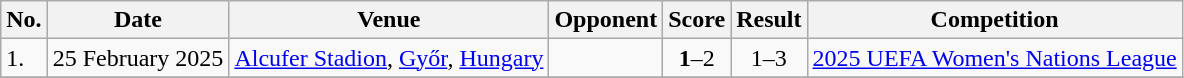<table class="wikitable">
<tr>
<th>No.</th>
<th>Date</th>
<th>Venue</th>
<th>Opponent</th>
<th>Score</th>
<th>Result</th>
<th>Competition</th>
</tr>
<tr>
<td>1.</td>
<td>25 February 2025</td>
<td><a href='#'>Alcufer Stadion</a>, <a href='#'>Győr</a>, <a href='#'>Hungary</a></td>
<td></td>
<td align=center><strong>1</strong>–2</td>
<td align=center>1–3</td>
<td><a href='#'>2025 UEFA Women's Nations League</a></td>
</tr>
<tr>
</tr>
</table>
